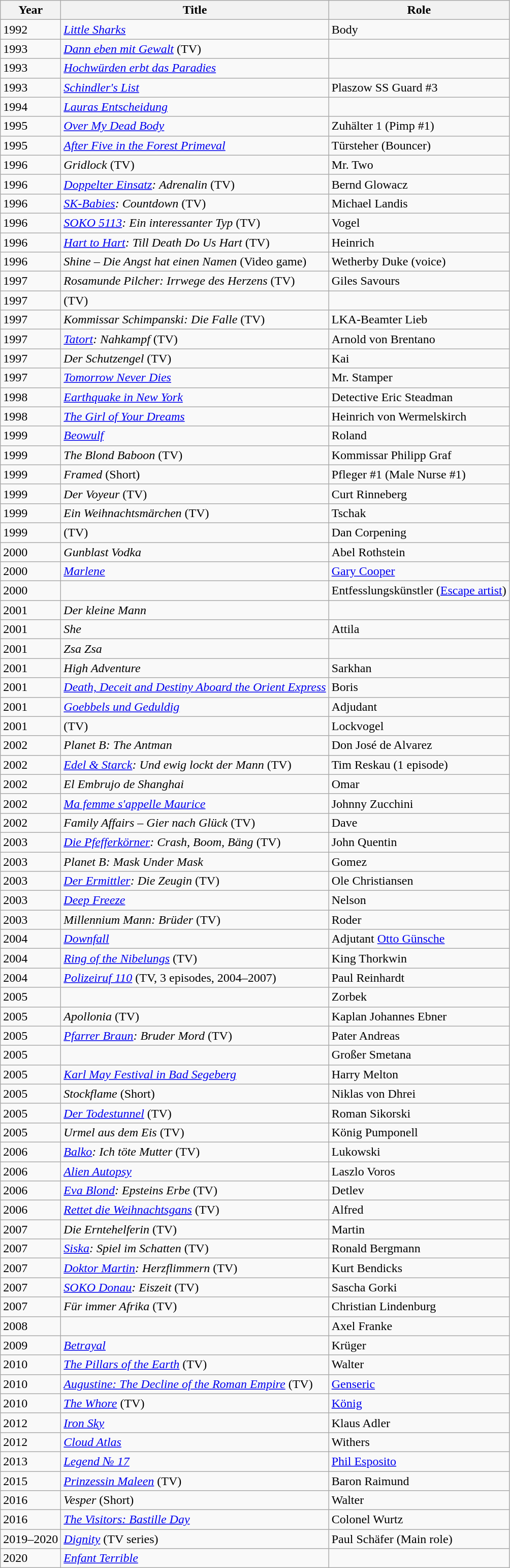<table class="wikitable">
<tr>
<th>Year</th>
<th>Title</th>
<th>Role</th>
</tr>
<tr>
<td>1992</td>
<td><em><a href='#'>Little Sharks</a></em></td>
<td>Body</td>
</tr>
<tr>
<td>1993</td>
<td><em><a href='#'>Dann eben mit Gewalt</a></em> (TV)</td>
<td></td>
</tr>
<tr>
<td>1993</td>
<td><em><a href='#'>Hochwürden erbt das Paradies</a></em></td>
<td></td>
</tr>
<tr>
<td>1993</td>
<td><em><a href='#'>Schindler's List</a></em></td>
<td>Plaszow SS Guard #3</td>
</tr>
<tr>
<td>1994</td>
<td><em><a href='#'>Lauras Entscheidung</a></em></td>
<td></td>
</tr>
<tr>
<td>1995</td>
<td><em><a href='#'>Over My Dead Body</a></em></td>
<td>Zuhälter 1 (Pimp #1)</td>
</tr>
<tr>
<td>1995</td>
<td><em><a href='#'>After Five in the Forest Primeval</a></em></td>
<td>Türsteher (Bouncer)</td>
</tr>
<tr>
<td>1996</td>
<td><em>Gridlock</em> (TV)</td>
<td>Mr. Two</td>
</tr>
<tr>
<td>1996</td>
<td><em><a href='#'>Doppelter Einsatz</a>: Adrenalin</em> (TV)</td>
<td>Bernd Glowacz</td>
</tr>
<tr>
<td>1996</td>
<td><em><a href='#'>SK-Babies</a>: Countdown</em> (TV)</td>
<td>Michael Landis</td>
</tr>
<tr>
<td>1996</td>
<td><em><a href='#'>SOKO 5113</a>: Ein interessanter Typ</em> (TV)</td>
<td>Vogel</td>
</tr>
<tr>
<td>1996</td>
<td><em><a href='#'>Hart to Hart</a>: Till Death Do Us Hart</em> (TV)</td>
<td>Heinrich</td>
</tr>
<tr>
<td>1996</td>
<td><em>Shine – Die Angst hat einen Namen</em> (Video game)</td>
<td>Wetherby Duke (voice)</td>
</tr>
<tr>
<td>1997</td>
<td><em>Rosamunde Pilcher: Irrwege des Herzens</em> (TV)</td>
<td>Giles Savours</td>
</tr>
<tr>
<td>1997</td>
<td><em></em> (TV)</td>
<td></td>
</tr>
<tr>
<td>1997</td>
<td><em>Kommissar Schimpanski: Die Falle</em> (TV)</td>
<td>LKA-Beamter Lieb</td>
</tr>
<tr>
<td>1997</td>
<td><em><a href='#'>Tatort</a>: Nahkampf</em> (TV)</td>
<td>Arnold von Brentano</td>
</tr>
<tr>
<td>1997</td>
<td><em>Der Schutzengel</em> (TV)</td>
<td>Kai</td>
</tr>
<tr>
<td>1997</td>
<td><em><a href='#'>Tomorrow Never Dies</a></em></td>
<td>Mr. Stamper</td>
</tr>
<tr>
<td>1998</td>
<td><em><a href='#'>Earthquake in New York</a></em></td>
<td>Detective Eric Steadman</td>
</tr>
<tr>
<td>1998</td>
<td><em><a href='#'>The Girl of Your Dreams</a></em></td>
<td>Heinrich von Wermelskirch</td>
</tr>
<tr>
<td>1999</td>
<td><em><a href='#'>Beowulf</a></em></td>
<td>Roland</td>
</tr>
<tr>
<td>1999</td>
<td><em>The Blond Baboon</em> (TV)</td>
<td>Kommissar Philipp Graf</td>
</tr>
<tr>
<td>1999</td>
<td><em>Framed</em> (Short)</td>
<td>Pfleger #1 (Male Nurse #1)</td>
</tr>
<tr>
<td>1999</td>
<td><em>Der Voyeur</em> (TV)</td>
<td>Curt Rinneberg</td>
</tr>
<tr>
<td>1999</td>
<td><em>Ein Weihnachtsmärchen</em> (TV)</td>
<td>Tschak</td>
</tr>
<tr>
<td>1999</td>
<td><em></em> (TV)</td>
<td>Dan Corpening</td>
</tr>
<tr>
<td>2000</td>
<td><em>Gunblast Vodka</em></td>
<td>Abel Rothstein</td>
</tr>
<tr>
<td>2000</td>
<td><em><a href='#'>Marlene</a></em></td>
<td><a href='#'>Gary Cooper</a></td>
</tr>
<tr>
<td>2000</td>
<td><em></em></td>
<td>Entfesslungskünstler (<a href='#'>Escape artist</a>)</td>
</tr>
<tr>
<td>2001</td>
<td><em>Der kleine Mann</em></td>
<td></td>
</tr>
<tr>
<td>2001</td>
<td><em>She</em></td>
<td>Attila</td>
</tr>
<tr>
<td>2001</td>
<td><em>Zsa Zsa</em></td>
<td></td>
</tr>
<tr>
<td>2001</td>
<td><em>High Adventure</em></td>
<td>Sarkhan</td>
</tr>
<tr>
<td>2001</td>
<td><em><a href='#'>Death, Deceit and Destiny Aboard the Orient Express</a></em></td>
<td>Boris</td>
</tr>
<tr>
<td>2001</td>
<td><em><a href='#'>Goebbels und Geduldig</a></em></td>
<td>Adjudant</td>
</tr>
<tr>
<td>2001</td>
<td><em></em> (TV)</td>
<td>Lockvogel</td>
</tr>
<tr>
<td>2002</td>
<td><em>Planet B: The Antman</em></td>
<td>Don José de Alvarez</td>
</tr>
<tr>
<td>2002</td>
<td><em><a href='#'>Edel & Starck</a>: Und ewig lockt der Mann</em> (TV)</td>
<td>Tim Reskau (1 episode)</td>
</tr>
<tr>
<td>2002</td>
<td><em>El Embrujo de Shanghai</em></td>
<td>Omar</td>
</tr>
<tr>
<td>2002</td>
<td><em><a href='#'>Ma femme s'appelle Maurice</a></em></td>
<td>Johnny Zucchini</td>
</tr>
<tr>
<td>2002</td>
<td><em>Family Affairs – Gier nach Glück</em> (TV)</td>
<td>Dave</td>
</tr>
<tr>
<td>2003</td>
<td><em><a href='#'>Die Pfefferkörner</a>: Crash, Boom, Bäng</em> (TV)</td>
<td>John Quentin</td>
</tr>
<tr>
<td>2003</td>
<td><em>Planet B: Mask Under Mask</em></td>
<td>Gomez</td>
</tr>
<tr>
<td>2003</td>
<td><em><a href='#'>Der Ermittler</a>: Die Zeugin</em> (TV)</td>
<td>Ole Christiansen</td>
</tr>
<tr>
<td>2003</td>
<td><em><a href='#'>Deep Freeze</a></em></td>
<td>Nelson</td>
</tr>
<tr>
<td>2003</td>
<td><em>Millennium Mann: Brüder</em> (TV)</td>
<td>Roder</td>
</tr>
<tr>
<td>2004</td>
<td><em><a href='#'>Downfall</a></em></td>
<td>Adjutant <a href='#'>Otto Günsche</a></td>
</tr>
<tr>
<td>2004</td>
<td><em><a href='#'>Ring of the Nibelungs</a></em> (TV)</td>
<td>King Thorkwin</td>
</tr>
<tr>
<td>2004</td>
<td><em><a href='#'>Polizeiruf 110</a></em> (TV, 3 episodes, 2004–2007)</td>
<td>Paul Reinhardt</td>
</tr>
<tr>
<td>2005</td>
<td><em></em></td>
<td>Zorbek</td>
</tr>
<tr>
<td>2005</td>
<td><em>Apollonia</em> (TV)</td>
<td>Kaplan Johannes Ebner</td>
</tr>
<tr>
<td>2005</td>
<td><em><a href='#'>Pfarrer Braun</a>: Bruder Mord</em> (TV)</td>
<td>Pater Andreas</td>
</tr>
<tr>
<td>2005</td>
<td><em></em></td>
<td>Großer Smetana</td>
</tr>
<tr>
<td>2005</td>
<td><em><a href='#'>Karl May Festival in Bad Segeberg</a></em></td>
<td>Harry Melton</td>
</tr>
<tr>
<td>2005</td>
<td><em>Stockflame</em> (Short)</td>
<td>Niklas von Dhrei</td>
</tr>
<tr>
<td>2005</td>
<td><em><a href='#'>Der Todestunnel</a></em> (TV)</td>
<td>Roman Sikorski</td>
</tr>
<tr>
<td>2005</td>
<td><em>Urmel aus dem Eis</em> (TV)</td>
<td>König Pumponell</td>
</tr>
<tr>
<td>2006</td>
<td><em><a href='#'>Balko</a>: Ich töte Mutter</em> (TV)</td>
<td>Lukowski</td>
</tr>
<tr>
<td>2006</td>
<td><em><a href='#'>Alien Autopsy</a></em></td>
<td>Laszlo Voros</td>
</tr>
<tr>
<td>2006</td>
<td><em><a href='#'>Eva Blond</a>: Epsteins Erbe</em> (TV)</td>
<td>Detlev</td>
</tr>
<tr>
<td>2006</td>
<td><em><a href='#'>Rettet die Weihnachtsgans</a></em> (TV)</td>
<td>Alfred</td>
</tr>
<tr>
<td>2007</td>
<td><em>Die Erntehelferin</em> (TV)</td>
<td>Martin</td>
</tr>
<tr>
<td>2007</td>
<td><em><a href='#'>Siska</a>: Spiel im Schatten</em> (TV)</td>
<td>Ronald Bergmann</td>
</tr>
<tr>
<td>2007</td>
<td><em><a href='#'>Doktor Martin</a>: Herzflimmern</em> (TV)</td>
<td>Kurt Bendicks</td>
</tr>
<tr>
<td>2007</td>
<td><em><a href='#'>SOKO Donau</a>: Eiszeit</em> (TV)</td>
<td>Sascha Gorki</td>
</tr>
<tr>
<td>2007</td>
<td><em>Für immer Afrika</em> (TV)</td>
<td>Christian Lindenburg</td>
</tr>
<tr>
<td>2008</td>
<td><em></em></td>
<td>Axel Franke</td>
</tr>
<tr>
<td>2009</td>
<td><em><a href='#'>Betrayal</a></em></td>
<td>Krüger</td>
</tr>
<tr>
<td>2010</td>
<td><em><a href='#'>The Pillars of the Earth</a></em> (TV)</td>
<td>Walter</td>
</tr>
<tr>
<td>2010</td>
<td><em><a href='#'>Augustine: The Decline of the Roman Empire</a></em> (TV)</td>
<td><a href='#'>Genseric</a></td>
</tr>
<tr>
<td>2010</td>
<td><em><a href='#'>The Whore</a></em> (TV)</td>
<td><a href='#'>König</a></td>
</tr>
<tr>
<td>2012</td>
<td><em><a href='#'>Iron Sky</a></em></td>
<td>Klaus Adler</td>
</tr>
<tr>
<td>2012</td>
<td><em><a href='#'>Cloud Atlas</a></em></td>
<td>Withers</td>
</tr>
<tr>
<td>2013</td>
<td><em><a href='#'>Legend № 17</a></em></td>
<td><a href='#'>Phil Esposito</a></td>
</tr>
<tr>
<td>2015</td>
<td><em><a href='#'>Prinzessin Maleen</a></em> (TV)</td>
<td>Baron Raimund</td>
</tr>
<tr>
<td>2016</td>
<td><em>Vesper</em> (Short)</td>
<td>Walter</td>
</tr>
<tr>
<td>2016</td>
<td><em><a href='#'>The Visitors: Bastille Day</a></em></td>
<td>Colonel Wurtz</td>
</tr>
<tr>
<td>2019–2020</td>
<td><em><a href='#'>Dignity</a></em> (TV series)</td>
<td>Paul Schäfer (Main role)</td>
</tr>
<tr>
<td>2020</td>
<td><em><a href='#'>Enfant Terrible</a></em></td>
<td></td>
</tr>
</table>
